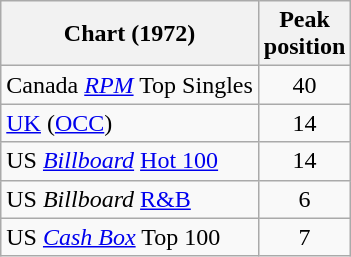<table class="wikitable sortable">
<tr>
<th>Chart (1972)</th>
<th>Peak<br>position</th>
</tr>
<tr>
<td>Canada <em><a href='#'>RPM</a></em> Top Singles</td>
<td style="text-align:center;">40</td>
</tr>
<tr>
<td><a href='#'>UK</a> (<a href='#'>OCC</a>)</td>
<td style="text-align:center;">14</td>
</tr>
<tr>
<td>US <em><a href='#'>Billboard</a></em> <a href='#'>Hot 100</a></td>
<td style="text-align:center;">14</td>
</tr>
<tr>
<td>US <em>Billboard</em> <a href='#'>R&B</a></td>
<td style="text-align:center;">6</td>
</tr>
<tr>
<td>US <a href='#'><em>Cash Box</em></a> Top 100</td>
<td align="center">7</td>
</tr>
</table>
